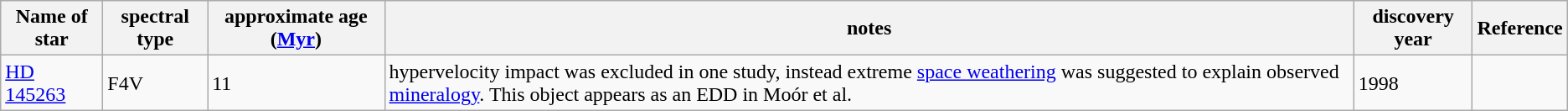<table class="wikitable">
<tr>
<th>Name of star</th>
<th>spectral type</th>
<th>approximate age (<a href='#'>Myr</a>)</th>
<th>notes</th>
<th>discovery year</th>
<th>Reference</th>
</tr>
<tr>
<td><a href='#'>HD 145263</a></td>
<td>F4V</td>
<td>11</td>
<td>hypervelocity impact was excluded in one study, instead extreme <a href='#'>space weathering</a> was suggested to explain observed <a href='#'>mineralogy</a>. This object appears as an EDD in Moór et al.</td>
<td>1998</td>
<td></td>
</tr>
</table>
